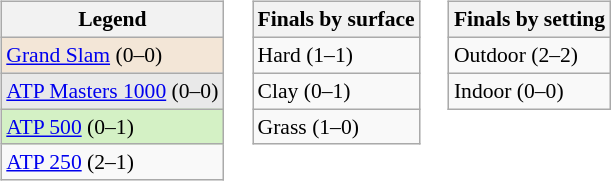<table>
<tr valign="top">
<td><br><table class="wikitable" style=font-size:90%>
<tr>
<th>Legend</th>
</tr>
<tr style="background:#f3e6d7;">
<td><a href='#'>Grand Slam</a> (0–0)</td>
</tr>
<tr style="background:#e9e9e9;">
<td><a href='#'>ATP Masters 1000</a> (0–0)</td>
</tr>
<tr style="background:#d4f1c5;">
<td><a href='#'>ATP 500</a> (0–1)</td>
</tr>
<tr>
<td><a href='#'>ATP 250</a> (2–1)</td>
</tr>
</table>
</td>
<td><br><table class="wikitable" style=font-size:90%>
<tr>
<th>Finals by surface</th>
</tr>
<tr>
<td>Hard (1–1)</td>
</tr>
<tr>
<td>Clay (0–1)</td>
</tr>
<tr>
<td>Grass (1–0)</td>
</tr>
</table>
</td>
<td><br><table class="wikitable" style=font-size:90%>
<tr>
<th>Finals by setting</th>
</tr>
<tr>
<td>Outdoor (2–2)</td>
</tr>
<tr>
<td>Indoor (0–0)</td>
</tr>
</table>
</td>
</tr>
</table>
